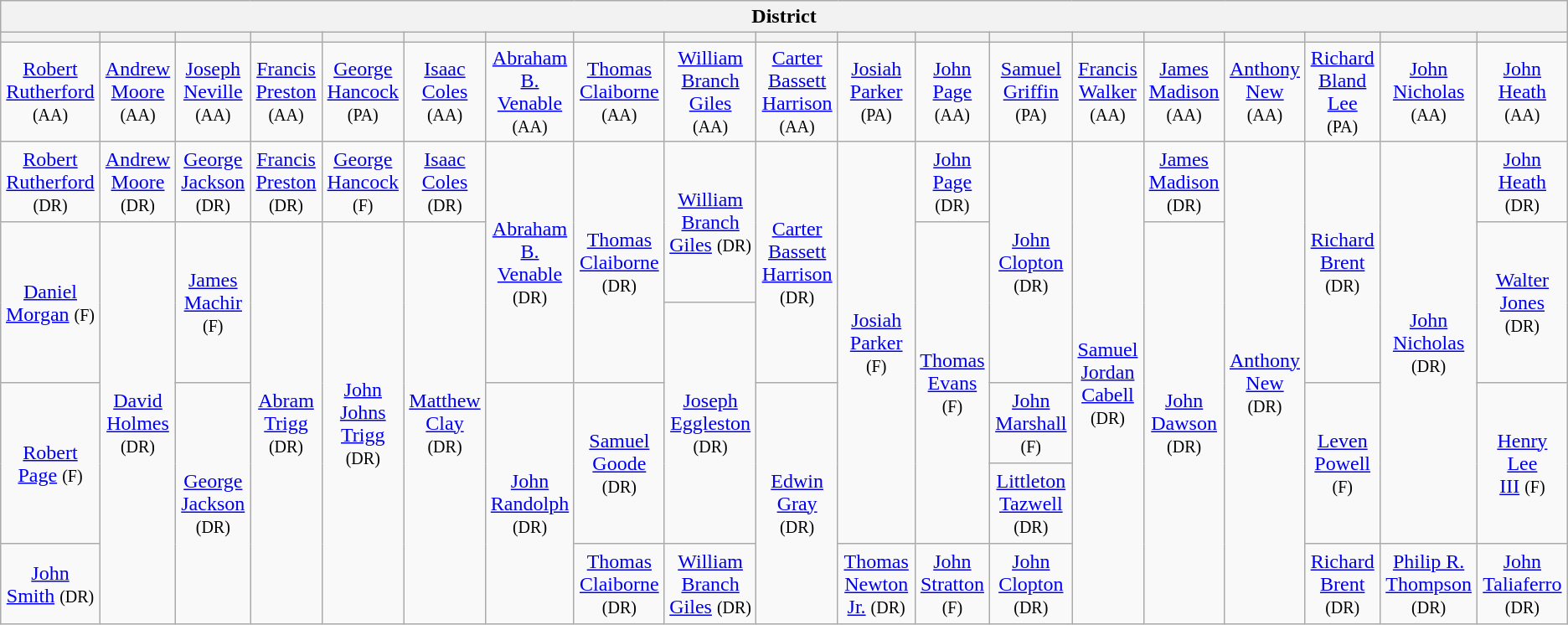<table class=wikitable style="text-align:center">
<tr>
<th colspan=19>District</th>
</tr>
<tr>
<th></th>
<th></th>
<th></th>
<th></th>
<th></th>
<th></th>
<th></th>
<th></th>
<th></th>
<th></th>
<th></th>
<th></th>
<th></th>
<th></th>
<th></th>
<th></th>
<th></th>
<th></th>
<th></th>
</tr>
<tr style="height:4em">
<td><a href='#'>Robert<br>Rutherford</a> <small>(AA)</small></td>
<td><a href='#'>Andrew<br>Moore</a> <small>(AA)</small></td>
<td><a href='#'>Joseph<br>Neville</a> <small>(AA)</small></td>
<td><a href='#'>Francis<br>Preston</a> <small>(AA)</small></td>
<td><a href='#'>George<br>Hancock</a> <small>(PA)</small></td>
<td><a href='#'>Isaac<br>Coles</a> <small>(AA)</small></td>
<td><a href='#'>Abraham B.<br>Venable</a> <small>(AA)</small></td>
<td><a href='#'>Thomas<br>Claiborne</a> <small>(AA)</small></td>
<td><a href='#'>William Branch<br>Giles</a> <small>(AA)</small></td>
<td><a href='#'>Carter Bassett<br>Harrison</a> <small>(AA)</small></td>
<td><a href='#'>Josiah<br>Parker</a> <small>(PA)</small></td>
<td><a href='#'>John<br>Page</a> <small>(AA)</small></td>
<td><a href='#'>Samuel<br>Griffin</a> <small>(PA)</small></td>
<td><a href='#'>Francis<br>Walker</a> <small>(AA)</small></td>
<td><a href='#'>James<br>Madison</a> <small>(AA)</small></td>
<td><a href='#'>Anthony<br>New</a> <small>(AA)</small></td>
<td><a href='#'>Richard Bland<br>Lee</a> <small>(PA)</small></td>
<td><a href='#'>John<br>Nicholas</a> <small>(AA)</small></td>
<td><a href='#'>John<br>Heath</a> <small>(AA)</small></td>
</tr>
<tr style="height:4em">
<td><a href='#'>Robert<br>Rutherford</a> <small>(DR)</small></td>
<td><a href='#'>Andrew<br>Moore</a> <small>(DR)</small></td>
<td><a href='#'>George<br>Jackson</a> <small>(DR)</small></td>
<td><a href='#'>Francis<br>Preston</a> <small>(DR)</small></td>
<td><a href='#'>George<br>Hancock</a> <small>(F)</small></td>
<td><a href='#'>Isaac<br>Coles</a> <small>(DR)</small></td>
<td rowspan=3 ><a href='#'>Abraham B.<br>Venable</a> <small>(DR)</small></td>
<td rowspan=3 ><a href='#'>Thomas<br>Claiborne</a> <small>(DR)</small></td>
<td rowspan=2 ><a href='#'>William Branch<br>Giles</a> <small>(DR)</small></td>
<td rowspan=3 ><a href='#'>Carter Bassett<br>Harrison</a> <small>(DR)</small></td>
<td rowspan=5 ><a href='#'>Josiah<br>Parker</a> <small>(F)</small></td>
<td><a href='#'>John<br>Page</a> <small>(DR)</small></td>
<td rowspan=3 ><a href='#'>John<br>Clopton</a> <small>(DR)</small></td>
<td rowspan=6 ><a href='#'>Samuel<br>Jordan<br>Cabell</a> <small>(DR)</small></td>
<td><a href='#'>James<br>Madison</a> <small>(DR)</small></td>
<td rowspan=6 ><a href='#'>Anthony<br>New</a> <small>(DR)</small></td>
<td rowspan=3 ><a href='#'>Richard<br>Brent</a> <small>(DR)</small></td>
<td rowspan=5 ><a href='#'>John<br>Nicholas</a> <small>(DR)</small></td>
<td><a href='#'>John<br>Heath</a> <small>(DR)</small></td>
</tr>
<tr style="height:4em">
<td rowspan=2 ><a href='#'>Daniel<br>Morgan</a> <small>(F)</small></td>
<td rowspan=5 ><a href='#'>David<br>Holmes</a> <small>(DR)</small></td>
<td rowspan=2 ><a href='#'>James<br>Machir</a> <small>(F)</small></td>
<td rowspan=5 ><a href='#'>Abram<br>Trigg</a> <small>(DR)</small></td>
<td rowspan=5 ><a href='#'>John Johns<br>Trigg</a> <small>(DR)</small></td>
<td rowspan=5 ><a href='#'>Matthew<br>Clay</a> <small>(DR)</small></td>
<td rowspan=4 ><a href='#'>Thomas<br>Evans</a> <small>(F)</small></td>
<td rowspan=5 ><a href='#'>John<br>Dawson</a> <small>(DR)</small></td>
<td rowspan=2 ><a href='#'>Walter<br>Jones</a> <small>(DR)</small></td>
</tr>
<tr style="height:4em">
<td rowspan=3 ><a href='#'>Joseph<br>Eggleston</a> <small>(DR)</small></td>
</tr>
<tr style="height:4em">
<td rowspan=2 ><a href='#'>Robert<br>Page</a> <small>(F)</small></td>
<td rowspan=3 ><a href='#'>George<br>Jackson</a><br><small>(DR)</small></td>
<td rowspan=3 ><a href='#'>John<br>Randolph</a><br><small>(DR)</small></td>
<td rowspan=2 ><a href='#'>Samuel<br>Goode</a> <small>(DR)</small></td>
<td rowspan=4 ><a href='#'>Edwin<br>Gray</a> <small>(DR)</small></td>
<td><a href='#'>John<br>Marshall</a> <small>(F)</small></td>
<td rowspan=2 ><a href='#'>Leven<br>Powell</a> <small>(F)</small></td>
<td rowspan=2 ><a href='#'>Henry Lee<br>III</a> <small>(F)</small></td>
</tr>
<tr style="height:4em">
<td><a href='#'>Littleton<br>Tazwell</a> <small>(DR)</small></td>
</tr>
<tr style="height:4em">
<td><a href='#'>John<br>Smith</a> <small>(DR)</small></td>
<td><a href='#'>Thomas<br>Claiborne</a> <small>(DR)</small></td>
<td><a href='#'>William Branch<br>Giles</a> <small>(DR)</small></td>
<td><a href='#'>Thomas<br>Newton Jr.</a> <small>(DR)</small></td>
<td><a href='#'>John<br>Stratton</a> <small>(F)</small></td>
<td><a href='#'>John<br>Clopton</a> <small>(DR)</small></td>
<td><a href='#'>Richard<br>Brent</a> <small>(DR)</small></td>
<td><a href='#'>Philip R.<br>Thompson</a> <small>(DR)</small></td>
<td><a href='#'>John<br>Taliaferro</a> <small>(DR)</small></td>
</tr>
</table>
